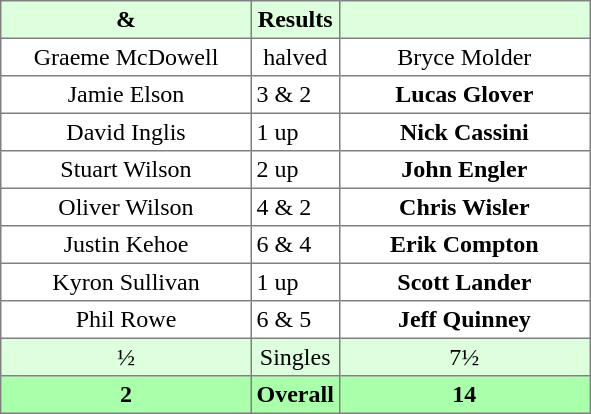<table border="1" cellpadding="3" style="border-collapse:collapse; text-align:center;">
<tr style="background:#ddffdd;">
<th width=160> & </th>
<th>Results</th>
<th width=160></th>
</tr>
<tr>
<td>Graeme McDowell</td>
<td>halved</td>
<td>Bryce Molder</td>
</tr>
<tr>
<td>Jamie Elson</td>
<td align=left> 3 & 2</td>
<td><strong>Lucas Glover</strong></td>
</tr>
<tr>
<td>David Inglis</td>
<td align=left> 1 up</td>
<td><strong>Nick Cassini</strong></td>
</tr>
<tr>
<td>Stuart Wilson</td>
<td align=left> 2 up</td>
<td><strong>John Engler</strong></td>
</tr>
<tr>
<td>Oliver Wilson</td>
<td align=left> 4 & 2</td>
<td><strong>Chris Wisler</strong></td>
</tr>
<tr>
<td>Justin Kehoe</td>
<td align=left> 6 & 4</td>
<td><strong>Erik Compton</strong></td>
</tr>
<tr>
<td>Kyron Sullivan</td>
<td align=left> 1 up</td>
<td><strong>Scott Lander</strong></td>
</tr>
<tr>
<td>Phil Rowe</td>
<td align=left> 6 & 5</td>
<td><strong>Jeff Quinney</strong></td>
</tr>
<tr style="background:#ddffdd;">
<td>½</td>
<td>Singles</td>
<td>7½</td>
</tr>
<tr style="background:#aaffaa;">
<th>2</th>
<th>Overall</th>
<th>14</th>
</tr>
</table>
